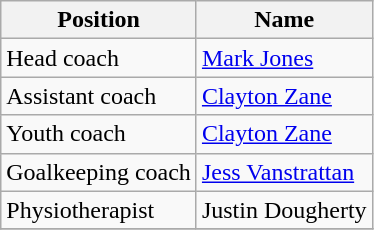<table class="wikitable">
<tr>
<th>Position</th>
<th>Name</th>
</tr>
<tr>
<td>Head coach</td>
<td> <a href='#'>Mark Jones</a></td>
</tr>
<tr>
<td>Assistant coach</td>
<td> <a href='#'>Clayton Zane</a></td>
</tr>
<tr>
<td>Youth coach</td>
<td> <a href='#'>Clayton Zane</a></td>
</tr>
<tr>
<td>Goalkeeping coach</td>
<td> <a href='#'>Jess Vanstrattan</a></td>
</tr>
<tr>
<td>Physiotherapist</td>
<td> Justin Dougherty</td>
</tr>
<tr>
</tr>
</table>
